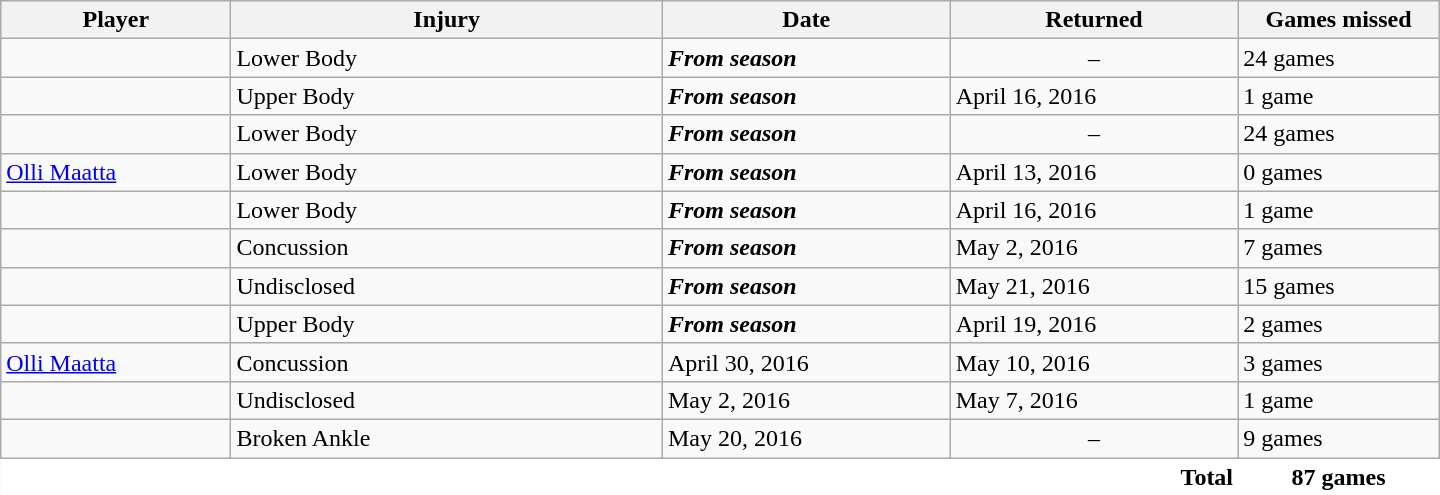<table class="wikitable" style="width:60em; border:0;">
<tr>
<th width=16%>Player</th>
<th width=30% class=unsortable>Injury</th>
<th width=20% class=unsortable>Date</th>
<th width=20% class=unsortable>Returned</th>
<th width=14% class=unsortable>Games missed</th>
</tr>
<tr>
<td></td>
<td>Lower Body</td>
<td><strong><em>From season</em></strong></td>
<td align=center>–</td>
<td>24 games</td>
</tr>
<tr>
<td></td>
<td>Upper Body</td>
<td><strong><em>From season</em></strong></td>
<td>April 16, 2016</td>
<td>1 game</td>
</tr>
<tr>
<td></td>
<td>Lower Body</td>
<td><strong><em>From season</em></strong></td>
<td align=center>–</td>
<td>24 games</td>
</tr>
<tr>
<td><a href='#'>Olli Maatta</a></td>
<td>Lower Body</td>
<td><strong><em>From season</em></strong></td>
<td>April 13, 2016</td>
<td>0 games</td>
</tr>
<tr>
<td></td>
<td>Lower Body</td>
<td><strong><em>From season</em></strong></td>
<td>April 16, 2016</td>
<td>1 game</td>
</tr>
<tr>
<td></td>
<td>Concussion</td>
<td><strong><em>From season</em></strong></td>
<td>May 2, 2016</td>
<td>7 games</td>
</tr>
<tr>
<td></td>
<td>Undisclosed</td>
<td><strong><em>From season</em></strong></td>
<td>May 21, 2016</td>
<td>15 games</td>
</tr>
<tr>
<td></td>
<td>Upper Body</td>
<td><strong><em>From season</em></strong></td>
<td>April 19, 2016</td>
<td>2 games</td>
</tr>
<tr>
<td><a href='#'>Olli Maatta</a></td>
<td>Concussion</td>
<td>April 30, 2016</td>
<td>May 10, 2016</td>
<td>3 games</td>
</tr>
<tr>
<td></td>
<td>Undisclosed</td>
<td>May 2, 2016</td>
<td>May 7, 2016</td>
<td>1 game</td>
</tr>
<tr>
<td></td>
<td>Broken Ankle</td>
<td>May 20, 2016</td>
<td align=center>–</td>
<td>9 games</td>
</tr>
<tr style="background:#FFF; font-weight:bold;" class=sortbottom>
<td colspan=4 style="text-align:right; border:0;">Total</td>
<td style="text-align:center; border:0;">87 games</td>
</tr>
</table>
